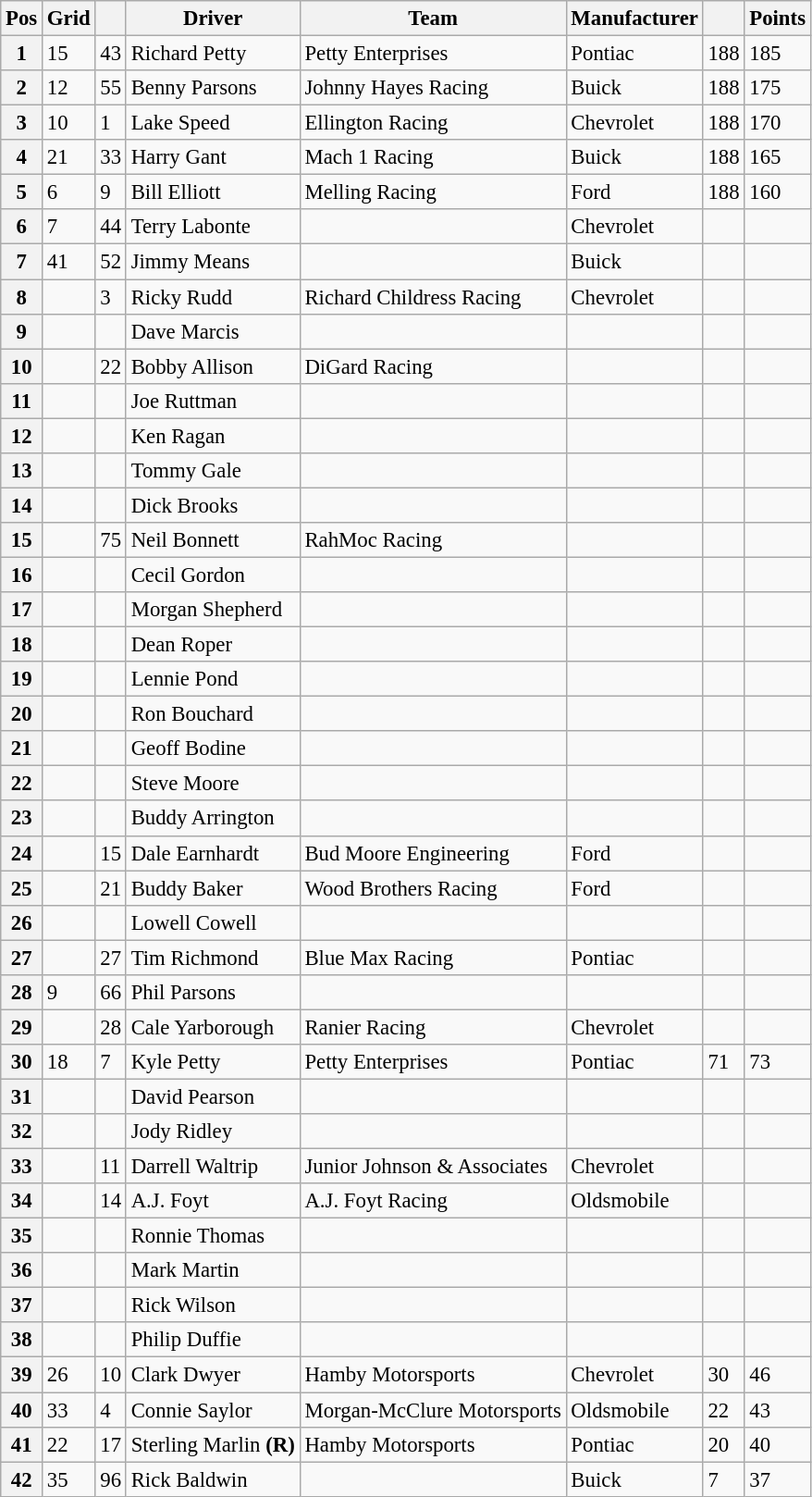<table class="wikitable" style="font-size:95%">
<tr>
<th>Pos</th>
<th>Grid</th>
<th></th>
<th>Driver</th>
<th>Team</th>
<th>Manufacturer</th>
<th></th>
<th>Points</th>
</tr>
<tr>
<th>1</th>
<td>15</td>
<td>43</td>
<td>Richard Petty</td>
<td>Petty Enterprises</td>
<td>Pontiac</td>
<td>188</td>
<td>185</td>
</tr>
<tr>
<th>2</th>
<td>12</td>
<td>55</td>
<td>Benny Parsons</td>
<td>Johnny Hayes Racing</td>
<td>Buick</td>
<td>188</td>
<td>175</td>
</tr>
<tr>
<th>3</th>
<td>10</td>
<td>1</td>
<td>Lake Speed</td>
<td>Ellington Racing</td>
<td>Chevrolet</td>
<td>188</td>
<td>170</td>
</tr>
<tr>
<th>4</th>
<td>21</td>
<td>33</td>
<td>Harry Gant</td>
<td>Mach 1 Racing</td>
<td>Buick</td>
<td>188</td>
<td>165</td>
</tr>
<tr>
<th>5</th>
<td>6</td>
<td>9</td>
<td>Bill Elliott</td>
<td>Melling Racing</td>
<td>Ford</td>
<td>188</td>
<td>160</td>
</tr>
<tr>
<th>6</th>
<td>7</td>
<td>44</td>
<td>Terry Labonte</td>
<td></td>
<td>Chevrolet</td>
<td></td>
<td></td>
</tr>
<tr>
<th>7</th>
<td>41</td>
<td>52</td>
<td>Jimmy Means</td>
<td></td>
<td>Buick</td>
<td></td>
<td></td>
</tr>
<tr>
<th>8</th>
<td></td>
<td>3</td>
<td>Ricky Rudd</td>
<td>Richard Childress Racing</td>
<td>Chevrolet</td>
<td></td>
<td></td>
</tr>
<tr>
<th>9</th>
<td></td>
<td></td>
<td>Dave Marcis</td>
<td></td>
<td></td>
<td></td>
<td></td>
</tr>
<tr>
<th>10</th>
<td></td>
<td>22</td>
<td>Bobby Allison</td>
<td>DiGard Racing</td>
<td></td>
<td></td>
<td></td>
</tr>
<tr>
<th>11</th>
<td></td>
<td></td>
<td>Joe Ruttman</td>
<td></td>
<td></td>
<td></td>
<td></td>
</tr>
<tr>
<th>12</th>
<td></td>
<td></td>
<td>Ken Ragan</td>
<td></td>
<td></td>
<td></td>
<td></td>
</tr>
<tr>
<th>13</th>
<td></td>
<td></td>
<td>Tommy Gale</td>
<td></td>
<td></td>
<td></td>
<td></td>
</tr>
<tr>
<th>14</th>
<td></td>
<td></td>
<td>Dick Brooks</td>
<td></td>
<td></td>
<td></td>
<td></td>
</tr>
<tr>
<th>15</th>
<td></td>
<td>75</td>
<td>Neil Bonnett</td>
<td>RahMoc Racing</td>
<td></td>
<td></td>
<td></td>
</tr>
<tr>
<th>16</th>
<td></td>
<td></td>
<td>Cecil Gordon</td>
<td></td>
<td></td>
<td></td>
<td></td>
</tr>
<tr>
<th>17</th>
<td></td>
<td></td>
<td>Morgan Shepherd</td>
<td></td>
<td></td>
<td></td>
<td></td>
</tr>
<tr>
<th>18</th>
<td></td>
<td></td>
<td>Dean Roper</td>
<td></td>
<td></td>
<td></td>
<td></td>
</tr>
<tr>
<th>19</th>
<td></td>
<td></td>
<td>Lennie Pond</td>
<td></td>
<td></td>
<td></td>
<td></td>
</tr>
<tr>
<th>20</th>
<td></td>
<td></td>
<td>Ron Bouchard</td>
<td></td>
<td></td>
<td></td>
<td></td>
</tr>
<tr>
<th>21</th>
<td></td>
<td></td>
<td>Geoff Bodine</td>
<td></td>
<td></td>
<td></td>
<td></td>
</tr>
<tr>
<th>22</th>
<td></td>
<td></td>
<td>Steve Moore</td>
<td></td>
<td></td>
<td></td>
<td></td>
</tr>
<tr>
<th>23</th>
<td></td>
<td></td>
<td>Buddy Arrington</td>
<td></td>
<td></td>
<td></td>
<td></td>
</tr>
<tr>
<th>24</th>
<td></td>
<td>15</td>
<td>Dale Earnhardt</td>
<td>Bud Moore Engineering</td>
<td>Ford</td>
<td></td>
<td></td>
</tr>
<tr>
<th>25</th>
<td></td>
<td>21</td>
<td>Buddy Baker</td>
<td>Wood Brothers Racing</td>
<td>Ford</td>
<td></td>
<td></td>
</tr>
<tr>
<th>26</th>
<td></td>
<td></td>
<td>Lowell Cowell</td>
<td></td>
<td></td>
<td></td>
<td></td>
</tr>
<tr>
<th>27</th>
<td></td>
<td>27</td>
<td>Tim Richmond</td>
<td>Blue Max Racing</td>
<td>Pontiac</td>
<td></td>
<td></td>
</tr>
<tr>
<th>28</th>
<td>9</td>
<td>66</td>
<td>Phil Parsons</td>
<td></td>
<td></td>
<td></td>
<td></td>
</tr>
<tr>
<th>29</th>
<td></td>
<td>28</td>
<td>Cale Yarborough</td>
<td>Ranier Racing</td>
<td>Chevrolet</td>
<td></td>
<td></td>
</tr>
<tr>
<th>30</th>
<td>18</td>
<td>7</td>
<td>Kyle Petty</td>
<td>Petty Enterprises</td>
<td>Pontiac</td>
<td>71</td>
<td>73</td>
</tr>
<tr>
<th>31</th>
<td></td>
<td></td>
<td>David Pearson</td>
<td></td>
<td></td>
<td></td>
<td></td>
</tr>
<tr>
<th>32</th>
<td></td>
<td></td>
<td>Jody Ridley</td>
<td></td>
<td></td>
<td></td>
<td></td>
</tr>
<tr>
<th>33</th>
<td></td>
<td>11</td>
<td>Darrell Waltrip</td>
<td>Junior Johnson & Associates</td>
<td>Chevrolet</td>
<td></td>
<td></td>
</tr>
<tr>
<th>34</th>
<td></td>
<td>14</td>
<td>A.J. Foyt</td>
<td>A.J. Foyt Racing</td>
<td>Oldsmobile</td>
<td></td>
<td></td>
</tr>
<tr>
<th>35</th>
<td></td>
<td></td>
<td>Ronnie Thomas</td>
<td></td>
<td></td>
<td></td>
<td></td>
</tr>
<tr>
<th>36</th>
<td></td>
<td></td>
<td>Mark Martin</td>
<td></td>
<td></td>
<td></td>
<td></td>
</tr>
<tr>
<th>37</th>
<td></td>
<td></td>
<td>Rick Wilson</td>
<td></td>
<td></td>
<td></td>
<td></td>
</tr>
<tr>
<th>38</th>
<td></td>
<td></td>
<td>Philip Duffie</td>
<td></td>
<td></td>
<td></td>
<td></td>
</tr>
<tr>
<th>39</th>
<td>26</td>
<td>10</td>
<td>Clark Dwyer</td>
<td>Hamby Motorsports</td>
<td>Chevrolet</td>
<td>30</td>
<td>46</td>
</tr>
<tr>
<th>40</th>
<td>33</td>
<td>4</td>
<td>Connie Saylor</td>
<td>Morgan-McClure Motorsports</td>
<td>Oldsmobile</td>
<td>22</td>
<td>43</td>
</tr>
<tr>
<th>41</th>
<td>22</td>
<td>17</td>
<td>Sterling Marlin <strong>(R)</strong></td>
<td>Hamby Motorsports</td>
<td>Pontiac</td>
<td>20</td>
<td>40</td>
</tr>
<tr>
<th>42</th>
<td>35</td>
<td>96</td>
<td>Rick Baldwin</td>
<td></td>
<td>Buick</td>
<td>7</td>
<td>37</td>
</tr>
</table>
